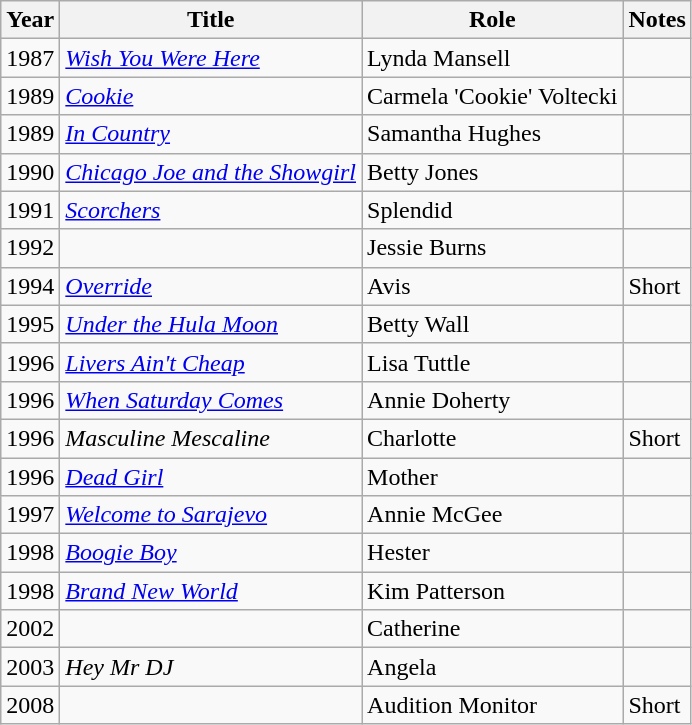<table class="wikitable sortable">
<tr>
<th>Year</th>
<th>Title</th>
<th>Role</th>
<th class="unsortable">Notes</th>
</tr>
<tr>
<td>1987</td>
<td><em><a href='#'>Wish You Were Here</a></em></td>
<td>Lynda Mansell</td>
<td></td>
</tr>
<tr>
<td>1989</td>
<td><em><a href='#'>Cookie</a></em></td>
<td>Carmela 'Cookie' Voltecki</td>
<td></td>
</tr>
<tr>
<td>1989</td>
<td><em><a href='#'>In Country</a></em></td>
<td>Samantha Hughes</td>
<td></td>
</tr>
<tr>
<td>1990</td>
<td><em><a href='#'>Chicago Joe and the Showgirl</a></em></td>
<td>Betty Jones</td>
<td></td>
</tr>
<tr>
<td>1991</td>
<td><em><a href='#'>Scorchers</a></em></td>
<td>Splendid</td>
<td></td>
</tr>
<tr>
<td>1992</td>
<td><em></em></td>
<td>Jessie Burns</td>
<td></td>
</tr>
<tr>
<td>1994</td>
<td><em><a href='#'>Override</a></em></td>
<td>Avis</td>
<td>Short</td>
</tr>
<tr>
<td>1995</td>
<td><em><a href='#'>Under the Hula Moon</a></em></td>
<td>Betty Wall</td>
<td></td>
</tr>
<tr>
<td>1996</td>
<td><em><a href='#'>Livers Ain't Cheap</a></em></td>
<td>Lisa Tuttle</td>
<td></td>
</tr>
<tr>
<td>1996</td>
<td><em><a href='#'>When Saturday Comes</a></em></td>
<td>Annie Doherty</td>
<td></td>
</tr>
<tr>
<td>1996</td>
<td><em>Masculine Mescaline</em></td>
<td>Charlotte</td>
<td>Short</td>
</tr>
<tr>
<td>1996</td>
<td><em><a href='#'>Dead Girl</a></em></td>
<td>Mother</td>
<td></td>
</tr>
<tr>
<td>1997</td>
<td><em><a href='#'>Welcome to Sarajevo</a></em></td>
<td>Annie McGee</td>
<td></td>
</tr>
<tr>
<td>1998</td>
<td><em><a href='#'>Boogie Boy</a></em></td>
<td>Hester</td>
<td></td>
</tr>
<tr>
<td>1998</td>
<td><em><a href='#'>Brand New World</a></em></td>
<td>Kim Patterson</td>
<td></td>
</tr>
<tr>
<td>2002</td>
<td><em></em></td>
<td>Catherine</td>
<td></td>
</tr>
<tr>
<td>2003</td>
<td><em>Hey Mr DJ</em></td>
<td>Angela</td>
<td></td>
</tr>
<tr>
<td>2008</td>
<td><em></em></td>
<td>Audition Monitor</td>
<td>Short</td>
</tr>
</table>
